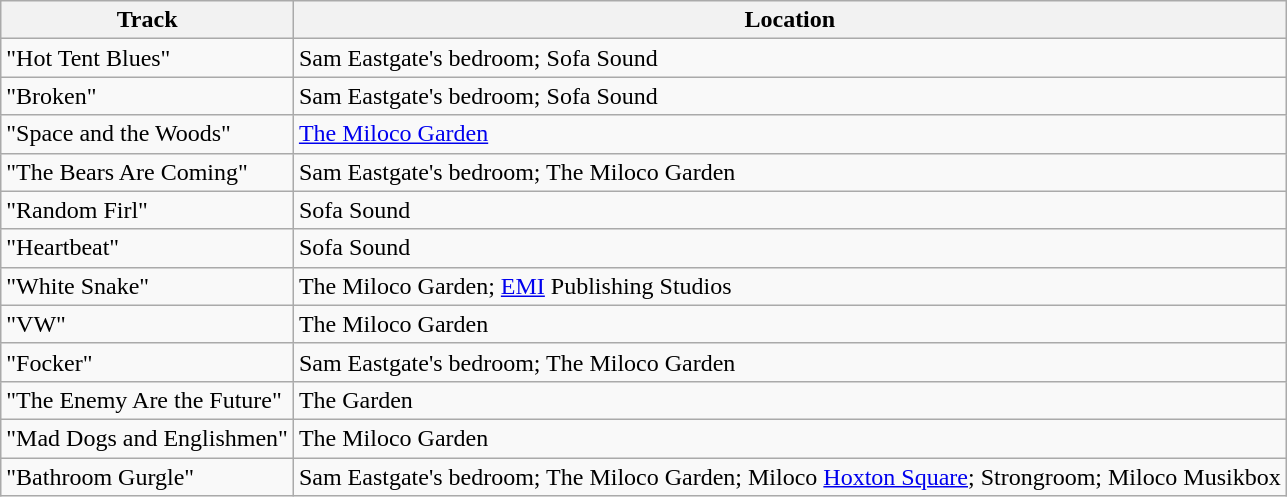<table class="wikitable">
<tr>
<th>Track</th>
<th>Location</th>
</tr>
<tr>
<td>"Hot Tent Blues"</td>
<td>Sam Eastgate's bedroom; Sofa Sound</td>
</tr>
<tr>
<td>"Broken"</td>
<td>Sam Eastgate's bedroom; Sofa Sound</td>
</tr>
<tr>
<td>"Space and the Woods"</td>
<td><a href='#'>The Miloco Garden</a></td>
</tr>
<tr>
<td>"The Bears Are Coming"</td>
<td>Sam Eastgate's bedroom; The Miloco Garden</td>
</tr>
<tr>
<td>"Random Firl"</td>
<td>Sofa Sound</td>
</tr>
<tr>
<td>"Heartbeat"</td>
<td>Sofa Sound</td>
</tr>
<tr>
<td>"White Snake"</td>
<td>The Miloco Garden; <a href='#'>EMI</a> Publishing Studios</td>
</tr>
<tr>
<td>"VW"</td>
<td>The Miloco Garden</td>
</tr>
<tr>
<td>"Focker"</td>
<td>Sam Eastgate's bedroom; The Miloco Garden</td>
</tr>
<tr>
<td>"The Enemy Are the Future"</td>
<td>The Garden</td>
</tr>
<tr>
<td>"Mad Dogs and Englishmen"</td>
<td>The Miloco Garden</td>
</tr>
<tr>
<td>"Bathroom Gurgle"</td>
<td>Sam Eastgate's bedroom; The Miloco Garden; Miloco <a href='#'>Hoxton Square</a>; Strongroom; Miloco Musikbox</td>
</tr>
</table>
